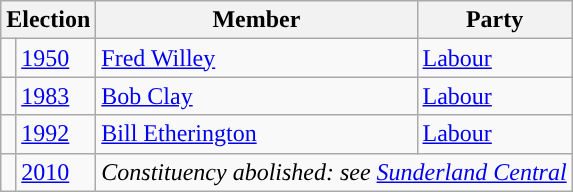<table class="wikitable">
<tr>
<th colspan="2">Election</th>
<th>Member</th>
<th>Party</th>
</tr>
<tr>
<td style="color:inherit;background-color: "></td>
<td><a href='#'>1950</a></td>
<td><a href='#'>Fred Willey</a></td>
<td><a href='#'>Labour</a></td>
</tr>
<tr>
<td style="color:inherit;background-color: "></td>
<td><a href='#'>1983</a></td>
<td><a href='#'>Bob Clay</a></td>
<td><a href='#'>Labour</a></td>
</tr>
<tr>
<td style="color:inherit;background-color: "></td>
<td><a href='#'>1992</a></td>
<td><a href='#'>Bill Etherington</a></td>
<td><a href='#'>Labour</a></td>
</tr>
<tr>
<td></td>
<td><a href='#'>2010</a></td>
<td colspan="2"><em>Constituency abolished: see <a href='#'>Sunderland Central</a></em></td>
</tr>
</table>
